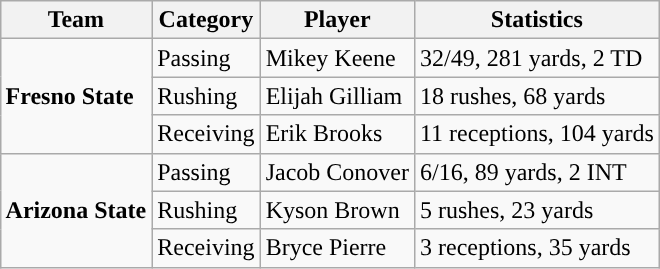<table class="wikitable" style="float: right;">
<tr>
<th>Team</th>
<th>Category</th>
<th>Player</th>
<th>Statistics</th>
</tr>
<tr>
<td rowspan=3><strong>Fresno State</strong></td>
<td>Passing</td>
<td>Mikey Keene</td>
<td>32/49, 281 yards, 2 TD</td>
</tr>
<tr>
<td>Rushing</td>
<td>Elijah Gilliam</td>
<td>18 rushes, 68 yards</td>
</tr>
<tr>
<td>Receiving</td>
<td>Erik Brooks</td>
<td>11 receptions, 104 yards</td>
</tr>
<tr>
<td rowspan=3><strong>Arizona State</strong></td>
<td>Passing</td>
<td>Jacob Conover</td>
<td>6/16, 89 yards, 2 INT</td>
</tr>
<tr>
<td>Rushing</td>
<td>Kyson Brown</td>
<td>5 rushes, 23 yards</td>
</tr>
<tr>
<td>Receiving</td>
<td>Bryce Pierre</td>
<td>3 receptions, 35 yards</td>
</tr>
</table>
